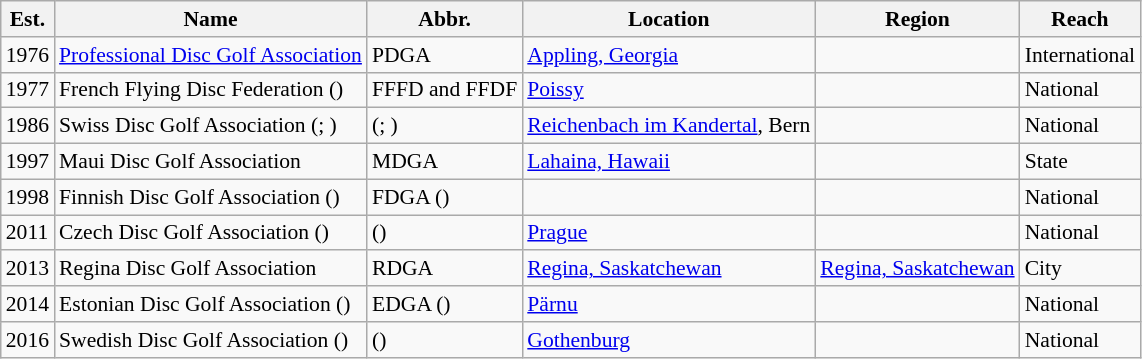<table class="wikitable sortable" style="font-size: 0.90em;">
<tr>
<th>Est.</th>
<th>Name</th>
<th>Abbr.</th>
<th>Location</th>
<th>Region</th>
<th>Reach</th>
</tr>
<tr>
<td>1976</td>
<td><a href='#'>Professional Disc Golf Association</a></td>
<td>PDGA</td>
<td><a href='#'>Appling, Georgia</a></td>
<td></td>
<td>International</td>
</tr>
<tr>
<td>1977</td>
<td>French Flying Disc Federation ()</td>
<td>FFFD and FFDF</td>
<td><a href='#'>Poissy</a></td>
<td></td>
<td>National</td>
</tr>
<tr>
<td>1986</td>
<td>Swiss Disc Golf Association (; )</td>
<td>(; )</td>
<td><a href='#'>Reichenbach im Kandertal</a>, Bern</td>
<td></td>
<td>National</td>
</tr>
<tr>
<td>1997</td>
<td>Maui Disc Golf Association</td>
<td>MDGA</td>
<td><a href='#'>Lahaina, Hawaii</a></td>
<td></td>
<td>State</td>
</tr>
<tr>
<td>1998</td>
<td>Finnish Disc Golf Association ()</td>
<td>FDGA ()</td>
<td></td>
<td></td>
<td>National</td>
</tr>
<tr>
<td>2011</td>
<td>Czech Disc Golf Association ()</td>
<td>()</td>
<td><a href='#'>Prague</a></td>
<td></td>
<td>National</td>
</tr>
<tr>
<td>2013</td>
<td>Regina Disc Golf Association</td>
<td>RDGA</td>
<td><a href='#'>Regina, Saskatchewan</a></td>
<td> <a href='#'>Regina, Saskatchewan</a></td>
<td>City</td>
</tr>
<tr>
<td>2014</td>
<td>Estonian Disc Golf Association ()</td>
<td>EDGA ()</td>
<td><a href='#'>Pärnu</a></td>
<td></td>
<td>National</td>
</tr>
<tr>
<td>2016</td>
<td>Swedish Disc Golf Association ()</td>
<td>()</td>
<td><a href='#'>Gothenburg</a></td>
<td></td>
<td>National</td>
</tr>
</table>
